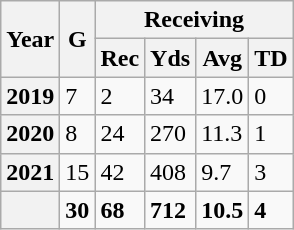<table class="wikitable sortable">
<tr>
<th rowspan="2">Year</th>
<th rowspan="2">G</th>
<th colspan="4">Receiving</th>
</tr>
<tr>
<th>Rec</th>
<th>Yds</th>
<th>Avg</th>
<th>TD</th>
</tr>
<tr>
<th>2019</th>
<td>7</td>
<td>2</td>
<td>34</td>
<td>17.0</td>
<td>0</td>
</tr>
<tr>
<th>2020</th>
<td>8</td>
<td>24</td>
<td>270</td>
<td>11.3</td>
<td>1</td>
</tr>
<tr>
<th>2021</th>
<td>15</td>
<td>42</td>
<td>408</td>
<td>9.7</td>
<td>3</td>
</tr>
<tr>
<th></th>
<td><strong>30</strong></td>
<td><strong>68</strong></td>
<td><strong>712</strong></td>
<td><strong>10.5</strong></td>
<td><strong>4</strong></td>
</tr>
</table>
